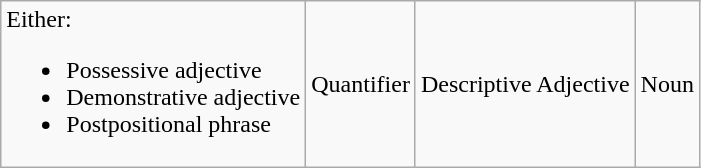<table class="wikitable">
<tr>
<td>Either:<br><ul><li>Possessive adjective</li><li>Demonstrative adjective</li><li>Postpositional phrase</li></ul></td>
<td>Quantifier</td>
<td>Descriptive Adjective</td>
<td>Noun</td>
</tr>
</table>
